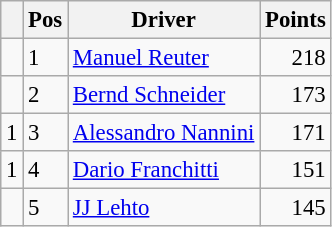<table class="wikitable" style="font-size: 95%;">
<tr>
<th></th>
<th>Pos</th>
<th>Driver</th>
<th>Points</th>
</tr>
<tr>
<td align="left"></td>
<td>1</td>
<td> <a href='#'>Manuel Reuter</a></td>
<td align="right">218</td>
</tr>
<tr>
<td align="left"></td>
<td>2</td>
<td> <a href='#'>Bernd Schneider</a></td>
<td align="right">173</td>
</tr>
<tr>
<td align="left"> 1</td>
<td>3</td>
<td> <a href='#'>Alessandro Nannini</a></td>
<td align="right">171</td>
</tr>
<tr>
<td align="left"> 1</td>
<td>4</td>
<td> <a href='#'>Dario Franchitti</a></td>
<td align="right">151</td>
</tr>
<tr>
<td align="left"></td>
<td>5</td>
<td> <a href='#'>JJ Lehto</a></td>
<td align="right">145</td>
</tr>
</table>
